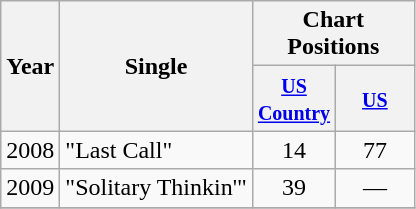<table class="wikitable">
<tr>
<th rowspan="2">Year</th>
<th rowspan="2">Single</th>
<th colspan="2">Chart Positions</th>
</tr>
<tr>
<th width="45"><small><a href='#'>US Country</a></small></th>
<th width="45"><small><a href='#'>US</a></small></th>
</tr>
<tr>
<td>2008</td>
<td>"Last Call"</td>
<td align="center">14</td>
<td align="center">77</td>
</tr>
<tr>
<td>2009</td>
<td>"Solitary Thinkin'"</td>
<td align="center">39</td>
<td align="center">—</td>
</tr>
<tr>
</tr>
</table>
